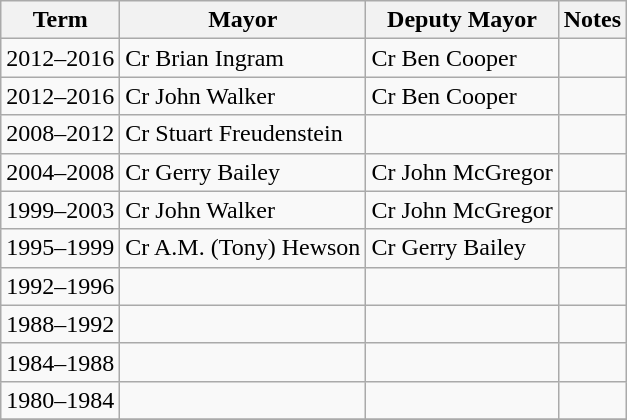<table class="wikitable">
<tr>
<th colspan="1">Term</th>
<th>Mayor</th>
<th>Deputy Mayor</th>
<th>Notes</th>
</tr>
<tr>
<td>2012–2016</td>
<td>Cr Brian Ingram</td>
<td>Cr Ben Cooper</td>
<td></td>
</tr>
<tr>
<td>2012–2016</td>
<td>Cr John Walker</td>
<td>Cr Ben Cooper</td>
<td></td>
</tr>
<tr>
<td>2008–2012</td>
<td>Cr Stuart Freudenstein</td>
<td></td>
<td></td>
</tr>
<tr>
<td>2004–2008</td>
<td>Cr Gerry Bailey</td>
<td>Cr John McGregor</td>
<td></td>
</tr>
<tr>
<td>1999–2003</td>
<td>Cr John Walker</td>
<td>Cr John McGregor</td>
<td></td>
</tr>
<tr>
<td>1995–1999</td>
<td>Cr A.M. (Tony) Hewson</td>
<td>Cr Gerry Bailey</td>
<td></td>
</tr>
<tr>
<td>1992–1996</td>
<td></td>
<td></td>
<td></td>
</tr>
<tr>
<td>1988–1992</td>
<td></td>
<td></td>
<td></td>
</tr>
<tr>
<td>1984–1988</td>
<td></td>
<td></td>
<td></td>
</tr>
<tr>
<td>1980–1984</td>
<td></td>
<td></td>
<td></td>
</tr>
<tr>
</tr>
</table>
